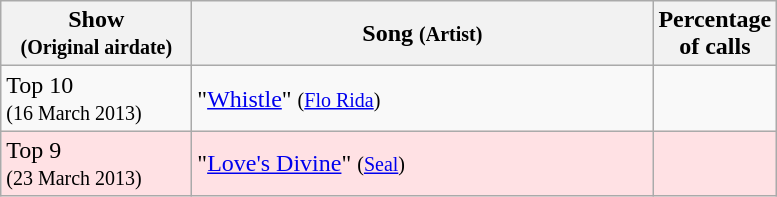<table class="wikitable">
<tr>
<th style="width:120px;">Show<br><small>(Original airdate)</small></th>
<th style="width:300px;">Song <small>(Artist)</small></th>
<th style="width:28px;">Percentage of calls</th>
</tr>
<tr>
<td align="left">Top 10<br><small>(16 March 2013)</small></td>
<td align="left">"<a href='#'>Whistle</a>" <small>(<a href='#'>Flo Rida</a>)</small></td>
<td style="text-align:center;"></td>
</tr>
<tr bgcolor="#FFE1E4">
<td align="left">Top 9<br><small>(23 March 2013)</small></td>
<td align="left">"<a href='#'>Love's Divine</a>" <small>(<a href='#'>Seal</a>)</small></td>
<td style="text-align:center;"></td>
</tr>
</table>
